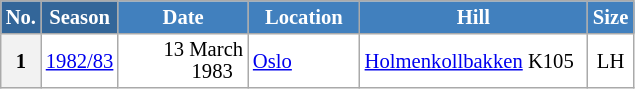<table class="wikitable sortable" style="font-size:86%; line-height:15px; text-align:left; border:grey solid 1px; border-collapse:collapse; background:#ffffff;">
<tr style="background:#efefef;">
<th style="background-color:#369; color:white; width:10px;">No.</th>
<th style="background-color:#369; color:white;  width:30px;">Season</th>
<th style="background-color:#4180be; color:white; width:80px;">Date</th>
<th style="background-color:#4180be; color:white; width:68px;">Location</th>
<th style="background-color:#4180be; color:white; width:145px;">Hill</th>
<th style="background-color:#4180be; color:white; width:25px;">Size</th>
</tr>
<tr>
<th scope=row style="text-align:center;">1</th>
<td align=center><a href='#'>1982/83</a></td>
<td align=right>13 March 1983  </td>
<td> <a href='#'>Oslo</a></td>
<td><a href='#'>Holmenkollbakken</a> K105</td>
<td align=center>LH</td>
</tr>
</table>
